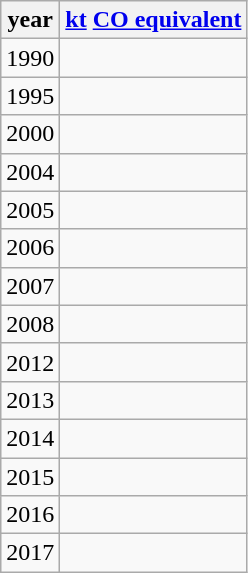<table class="wikitable" style="text-align:left;">
<tr>
<th>year</th>
<th><a href='#'>kt</a> <a href='#'>CO equivalent</a></th>
</tr>
<tr>
<td>1990</td>
<td></td>
</tr>
<tr>
<td>1995</td>
<td></td>
</tr>
<tr>
<td>2000</td>
<td></td>
</tr>
<tr>
<td>2004</td>
<td></td>
</tr>
<tr>
<td>2005</td>
<td></td>
</tr>
<tr>
<td>2006</td>
<td></td>
</tr>
<tr>
<td>2007</td>
<td></td>
</tr>
<tr>
<td>2008</td>
<td></td>
</tr>
<tr>
<td>2012</td>
<td></td>
</tr>
<tr>
<td>2013</td>
<td></td>
</tr>
<tr>
<td>2014</td>
<td></td>
</tr>
<tr>
<td>2015</td>
<td></td>
</tr>
<tr>
<td>2016</td>
<td></td>
</tr>
<tr>
<td>2017</td>
<td></td>
</tr>
</table>
